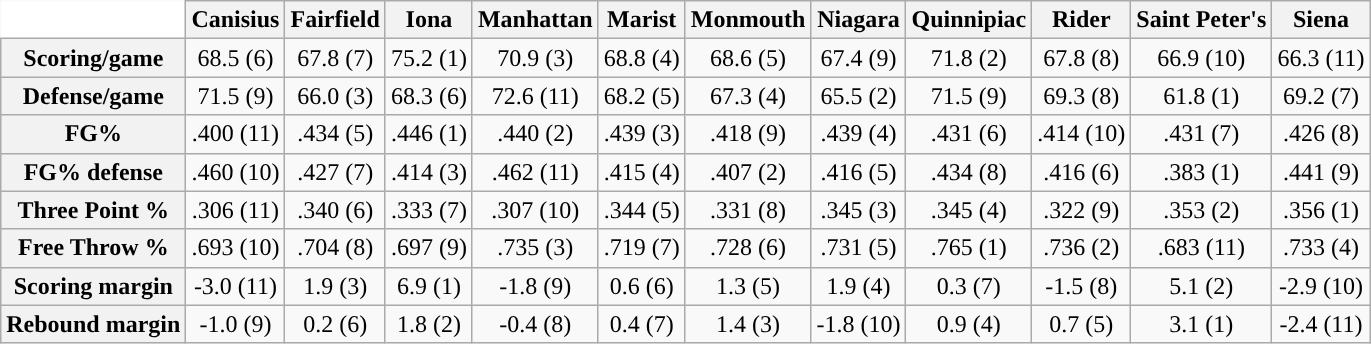<table class="wikitable" style="white-space:nowrap;">
<tr>
<th colspan=1 style="background:white; border-top-style:hidden; border-left-style:hidden;"   width=75> </th>
<th>Canisius</th>
<th>Fairfield</th>
<th>Iona</th>
<th>Manhattan</th>
<th>Marist</th>
<th>Monmouth</th>
<th>Niagara</th>
<th>Quinnipiac</th>
<th>Rider</th>
<th>Saint Peter's</th>
<th>Siena</th>
</tr>
<tr style="text-align:center;">
<th>Scoring/game</th>
<td>68.5 (6)</td>
<td>67.8 (7)</td>
<td>75.2 (1)</td>
<td>70.9 (3)</td>
<td>68.8 (4)</td>
<td>68.6 (5)</td>
<td>67.4 (9)</td>
<td>71.8 (2)</td>
<td>67.8 (8)</td>
<td>66.9 (10)</td>
<td>66.3 (11)</td>
</tr>
<tr style="text-align:center;">
<th>Defense/game</th>
<td>71.5 (9)</td>
<td>66.0 (3)</td>
<td>68.3 (6)</td>
<td>72.6 (11)</td>
<td>68.2 (5)</td>
<td>67.3 (4)</td>
<td>65.5 (2)</td>
<td>71.5 (9)</td>
<td>69.3 (8)</td>
<td>61.8 (1)</td>
<td>69.2 (7)</td>
</tr>
<tr style="text-align:center;">
<th>FG%</th>
<td>.400 (11)</td>
<td>.434 (5)</td>
<td>.446 (1)</td>
<td>.440 (2)</td>
<td>.439 (3)</td>
<td>.418 (9)</td>
<td>.439 (4)</td>
<td>.431 (6)</td>
<td>.414 (10)</td>
<td>.431 (7)</td>
<td>.426 (8)</td>
</tr>
<tr style="text-align:center;">
<th>FG% defense</th>
<td>.460 (10)</td>
<td>.427 (7)</td>
<td>.414 (3)</td>
<td>.462 (11)</td>
<td>.415 (4)</td>
<td>.407 (2)</td>
<td>.416 (5)</td>
<td>.434 (8)</td>
<td>.416 (6)</td>
<td>.383 (1)</td>
<td>.441 (9)</td>
</tr>
<tr style="text-align:center;">
<th>Three Point %</th>
<td>.306 (11)</td>
<td>.340 (6)</td>
<td>.333 (7)</td>
<td>.307 (10)</td>
<td>.344 (5)</td>
<td>.331 (8)</td>
<td>.345 (3)</td>
<td>.345 (4)</td>
<td>.322 (9)</td>
<td>.353 (2)</td>
<td>.356 (1)</td>
</tr>
<tr style="text-align:center;">
<th>Free Throw %</th>
<td>.693 (10)</td>
<td>.704 (8)</td>
<td>.697 (9)</td>
<td>.735 (3)</td>
<td>.719 (7)</td>
<td>.728 (6)</td>
<td>.731 (5)</td>
<td>.765 (1)</td>
<td>.736 (2)</td>
<td>.683 (11)</td>
<td>.733 (4)</td>
</tr>
<tr style="text-align:center;">
<th>Scoring margin</th>
<td>-3.0 (11)</td>
<td>1.9 (3)</td>
<td>6.9 (1)</td>
<td>-1.8 (9)</td>
<td>0.6 (6)</td>
<td>1.3 (5)</td>
<td>1.9 (4)</td>
<td>0.3 (7)</td>
<td>-1.5 (8)</td>
<td>5.1 (2)</td>
<td>-2.9 (10)</td>
</tr>
<tr style="text-align:center;">
<th>Rebound margin</th>
<td>-1.0 (9)</td>
<td>0.2 (6)</td>
<td>1.8 (2)</td>
<td>-0.4 (8)</td>
<td>0.4 (7)</td>
<td>1.4 (3)</td>
<td>-1.8 (10)</td>
<td>0.9 (4)</td>
<td>0.7 (5)</td>
<td>3.1 (1)</td>
<td>-2.4 (11)</td>
</tr>
</table>
